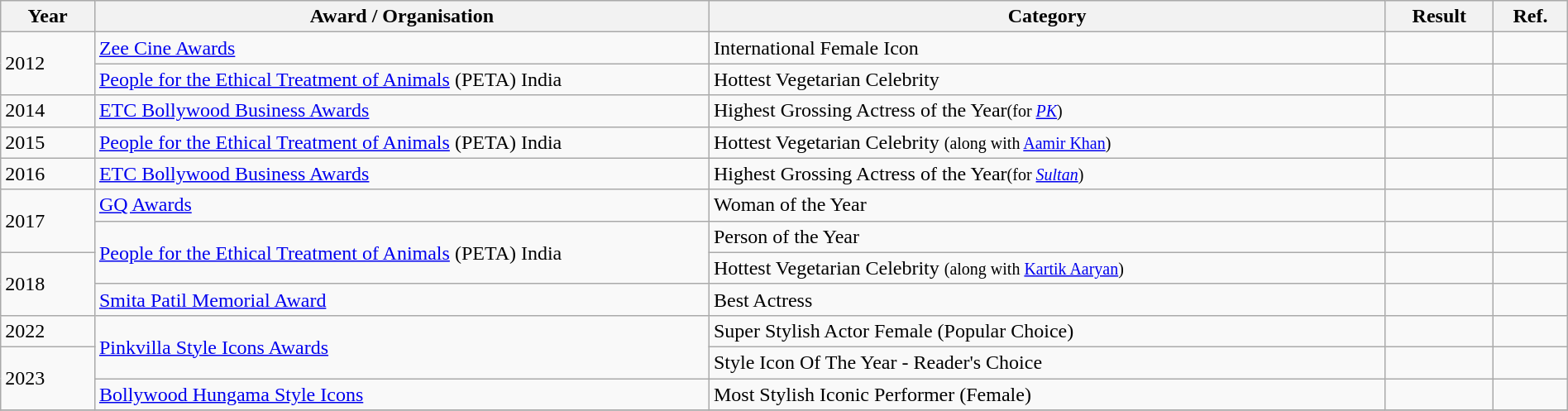<table class="wikitable plainrowheaders" width=100%>
<tr>
<th scope="col" width="3%">Year</th>
<th scope="col" width="20%">Award / Organisation</th>
<th scope="col" width="22%">Category</th>
<th scope="col" width="3%">Result</th>
<th scope="col" width="2%">Ref.</th>
</tr>
<tr>
<td rowspan="2">2012</td>
<td><a href='#'>Zee Cine Awards</a></td>
<td International Female Icon>International Female Icon</td>
<td></td>
<td></td>
</tr>
<tr>
<td><a href='#'>People for the Ethical Treatment of Animals</a> (PETA) India</td>
<td Hottest Vegetarian Celebrity>Hottest Vegetarian Celebrity</td>
<td></td>
<td></td>
</tr>
<tr>
<td>2014</td>
<td><a href='#'>ETC Bollywood Business Awards</a></td>
<td>Highest Grossing Actress of the Year<small>(for <em><a href='#'>PK</a></em>)</small></td>
<td></td>
<td></td>
</tr>
<tr>
<td>2015</td>
<td><a href='#'>People for the Ethical Treatment of Animals</a> (PETA) India</td>
<td>Hottest Vegetarian Celebrity <small>(along with <a href='#'>Aamir Khan</a>)</small></td>
<td></td>
<td></td>
</tr>
<tr>
<td>2016</td>
<td><a href='#'>ETC Bollywood Business Awards</a></td>
<td>Highest Grossing Actress of the Year<small>(for <em><a href='#'>Sultan</a></em>)</small></td>
<td></td>
<td></td>
</tr>
<tr>
<td rowspan="2">2017</td>
<td><a href='#'>GQ Awards</a></td>
<td>Woman of the Year</td>
<td></td>
<td></td>
</tr>
<tr>
<td rowspan="2"><a href='#'>People for the Ethical Treatment of Animals</a> (PETA) India</td>
<td>Person of the Year</td>
<td></td>
<td></td>
</tr>
<tr>
<td rowspan="2">2018</td>
<td>Hottest Vegetarian Celebrity <small>(along with <a href='#'>Kartik Aaryan</a>)</small></td>
<td></td>
<td></td>
</tr>
<tr>
<td><a href='#'>Smita Patil Memorial Award</a></td>
<td>Best Actress</td>
<td></td>
<td></td>
</tr>
<tr>
<td>2022</td>
<td rowspan="2"><a href='#'>Pinkvilla Style Icons Awards</a></td>
<td>Super Stylish Actor Female (Popular Choice)</td>
<td></td>
<td></td>
</tr>
<tr>
<td rowspan="2">2023</td>
<td>Style Icon Of The Year - Reader's Choice</td>
<td></td>
<td></td>
</tr>
<tr>
<td><a href='#'>Bollywood Hungama Style Icons</a></td>
<td>Most Stylish Iconic Performer (Female)</td>
<td></td>
<td></td>
</tr>
<tr>
</tr>
</table>
